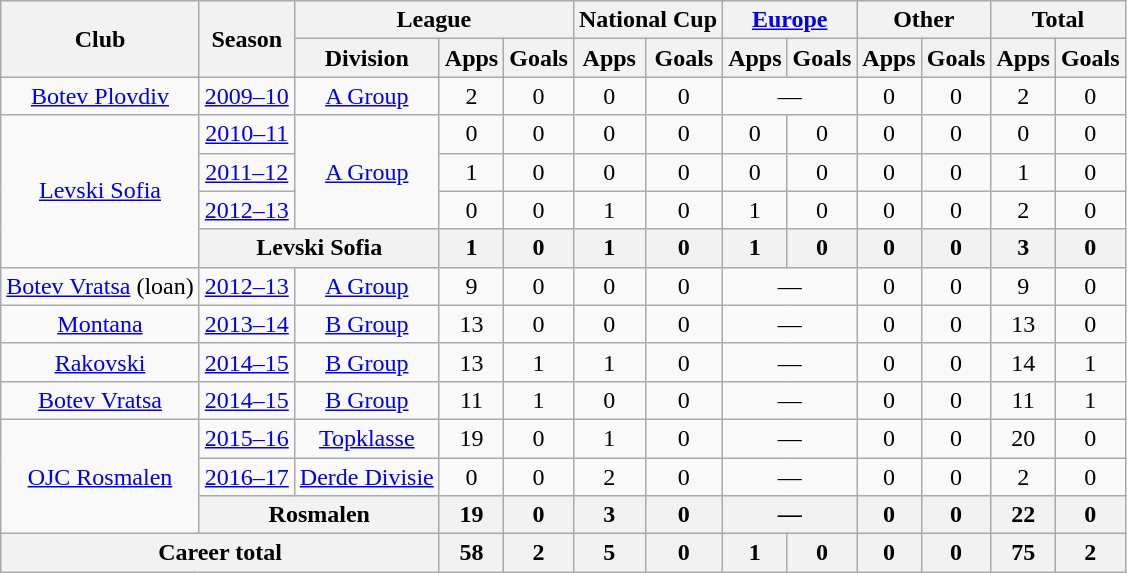<table class="wikitable" style="text-align:center">
<tr>
<th rowspan="2">Club</th>
<th rowspan="2">Season</th>
<th colspan="3">League</th>
<th colspan="2">National Cup</th>
<th colspan="2"><a href='#'>Europe</a></th>
<th colspan="2">Other</th>
<th colspan="2">Total</th>
</tr>
<tr>
<th>Division</th>
<th>Apps</th>
<th>Goals</th>
<th>Apps</th>
<th>Goals</th>
<th>Apps</th>
<th>Goals</th>
<th>Apps</th>
<th>Goals</th>
<th>Apps</th>
<th>Goals</th>
</tr>
<tr>
<td><a href='#'>Botev Plovdiv</a></td>
<td><a href='#'>2009–10</a></td>
<td><a href='#'>A Group</a></td>
<td>2</td>
<td>0</td>
<td>0</td>
<td>0</td>
<td colspan="2">—</td>
<td>0</td>
<td>0</td>
<td>2</td>
<td>0</td>
</tr>
<tr>
<td rowspan="4"><a href='#'>Levski Sofia</a></td>
<td><a href='#'>2010–11</a></td>
<td rowspan="3"><a href='#'>A Group</a></td>
<td>0</td>
<td>0</td>
<td>0</td>
<td>0</td>
<td>0</td>
<td>0</td>
<td>0</td>
<td>0</td>
<td>0</td>
<td>0</td>
</tr>
<tr>
<td><a href='#'>2011–12</a></td>
<td>1</td>
<td>0</td>
<td>0</td>
<td>0</td>
<td>0</td>
<td>0</td>
<td>0</td>
<td>0</td>
<td>1</td>
<td>0</td>
</tr>
<tr>
<td><a href='#'>2012–13</a></td>
<td>0</td>
<td>0</td>
<td>1</td>
<td>0</td>
<td>1</td>
<td>0</td>
<td>0</td>
<td>0</td>
<td>2</td>
<td>0</td>
</tr>
<tr>
<th colspan="2">Levski Sofia</th>
<th>1</th>
<th>0</th>
<th>1</th>
<th>0</th>
<th>1</th>
<th>0</th>
<th>0</th>
<th>0</th>
<th>3</th>
<th>0</th>
</tr>
<tr>
<td><a href='#'>Botev Vratsa</a> (loan)</td>
<td><a href='#'>2012–13</a></td>
<td><a href='#'>A Group</a></td>
<td>9</td>
<td>0</td>
<td>0</td>
<td>0</td>
<td colspan="2">—</td>
<td>0</td>
<td>0</td>
<td>9</td>
<td>0</td>
</tr>
<tr>
<td><a href='#'>Montana</a></td>
<td><a href='#'>2013–14</a></td>
<td><a href='#'>B Group</a></td>
<td>13</td>
<td>0</td>
<td>0</td>
<td>0</td>
<td colspan="2">—</td>
<td>0</td>
<td>0</td>
<td>13</td>
<td>0</td>
</tr>
<tr>
<td><a href='#'>Rakovski</a></td>
<td><a href='#'>2014–15</a></td>
<td><a href='#'>B Group</a></td>
<td>13</td>
<td>1</td>
<td>1</td>
<td>0</td>
<td colspan="2">—</td>
<td>0</td>
<td>0</td>
<td>14</td>
<td>1</td>
</tr>
<tr>
<td><a href='#'>Botev Vratsa</a></td>
<td><a href='#'>2014–15</a></td>
<td><a href='#'>B Group</a></td>
<td>11</td>
<td>1</td>
<td>0</td>
<td>0</td>
<td colspan="2">—</td>
<td>0</td>
<td>0</td>
<td>11</td>
<td>1</td>
</tr>
<tr>
<td rowspan="3"><a href='#'>OJC Rosmalen</a></td>
<td><a href='#'>2015–16</a></td>
<td><a href='#'>Topklasse</a></td>
<td>19</td>
<td>0</td>
<td>1</td>
<td>0</td>
<td colspan="2">—</td>
<td>0</td>
<td>0</td>
<td>20</td>
<td>0</td>
</tr>
<tr>
<td><a href='#'>2016–17</a></td>
<td><a href='#'>Derde Divisie</a></td>
<td>0</td>
<td>0</td>
<td>2</td>
<td>0</td>
<td colspan="2">—</td>
<td>0</td>
<td>0</td>
<td>2</td>
<td>0</td>
</tr>
<tr>
<th colspan="2">Rosmalen</th>
<th>19</th>
<th>0</th>
<th>3</th>
<th>0</th>
<th colspan="2">—</th>
<th>0</th>
<th>0</th>
<th>22</th>
<th>0</th>
</tr>
<tr>
<th colspan="3">Career total</th>
<th>58</th>
<th>2</th>
<th>5</th>
<th>0</th>
<th>1</th>
<th>0</th>
<th>0</th>
<th>0</th>
<th>75</th>
<th>2</th>
</tr>
</table>
